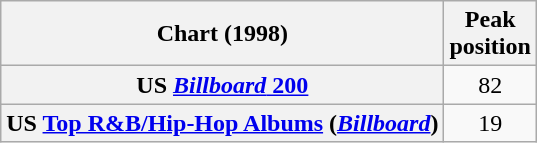<table class="wikitable sortable plainrowheaders" style="text-align:center">
<tr>
<th scope="col">Chart (1998)</th>
<th scope="col">Peak<br>position</th>
</tr>
<tr>
<th scope="row">US <a href='#'><em>Billboard</em> 200</a></th>
<td>82</td>
</tr>
<tr>
<th scope="row">US <a href='#'>Top R&B/Hip-Hop Albums</a> (<em><a href='#'>Billboard</a></em>)</th>
<td>19</td>
</tr>
</table>
